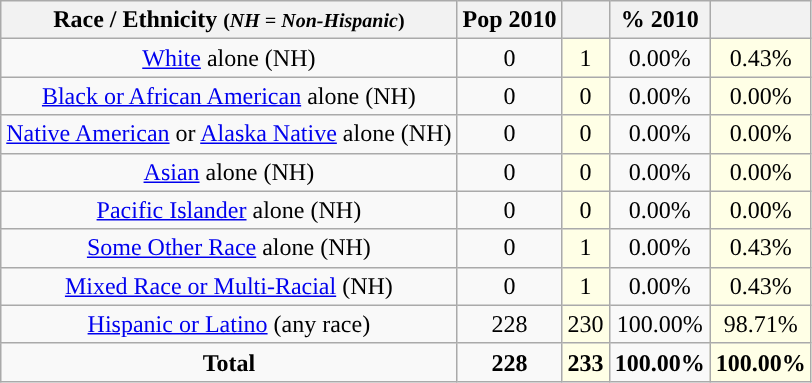<table class="wikitable" style="text-align:center;">
<tr>
<th>Race / Ethnicity <small>(<em>NH = Non-Hispanic</em>)</small></th>
<th>Pop 2010</th>
<th></th>
<th>% 2010</th>
<th></th>
</tr>
<tr>
<td><a href='#'>White</a> alone (NH)</td>
<td>0</td>
<td style='background: #ffffe6;'>1</td>
<td>0.00%</td>
<td style='background: #ffffe6;'>0.43%</td>
</tr>
<tr>
<td><a href='#'>Black or African American</a> alone (NH)</td>
<td>0</td>
<td style='background: #ffffe6;'>0</td>
<td>0.00%</td>
<td style='background: #ffffe6;'>0.00%</td>
</tr>
<tr>
<td><a href='#'>Native American</a> or <a href='#'>Alaska Native</a> alone (NH)</td>
<td>0</td>
<td style='background: #ffffe6;'>0</td>
<td>0.00%</td>
<td style='background: #ffffe6;'>0.00%</td>
</tr>
<tr>
<td><a href='#'>Asian</a> alone (NH)</td>
<td>0</td>
<td style='background: #ffffe6;'>0</td>
<td>0.00%</td>
<td style='background: #ffffe6;'>0.00%</td>
</tr>
<tr>
<td><a href='#'>Pacific Islander</a> alone (NH)</td>
<td>0</td>
<td style='background: #ffffe6;'>0</td>
<td>0.00%</td>
<td style='background: #ffffe6;'>0.00%</td>
</tr>
<tr>
<td><a href='#'>Some Other Race</a> alone (NH)</td>
<td>0</td>
<td style='background: #ffffe6;'>1</td>
<td>0.00%</td>
<td style='background: #ffffe6;'>0.43%</td>
</tr>
<tr>
<td><a href='#'>Mixed Race or Multi-Racial</a> (NH)</td>
<td>0</td>
<td style='background: #ffffe6;'>1</td>
<td>0.00%</td>
<td style='background: #ffffe6;'>0.43%</td>
</tr>
<tr>
<td><a href='#'>Hispanic or Latino</a> (any race)</td>
<td>228</td>
<td style='background: #ffffe6;'>230</td>
<td>100.00%</td>
<td style='background: #ffffe6;'>98.71%</td>
</tr>
<tr>
<td><strong>Total</strong></td>
<td><strong>228</strong></td>
<td style='background: #ffffe6;'><strong>233</strong></td>
<td><strong>100.00%</strong></td>
<td style='background: #ffffe6;'><strong>100.00%</strong></td>
</tr>
</table>
